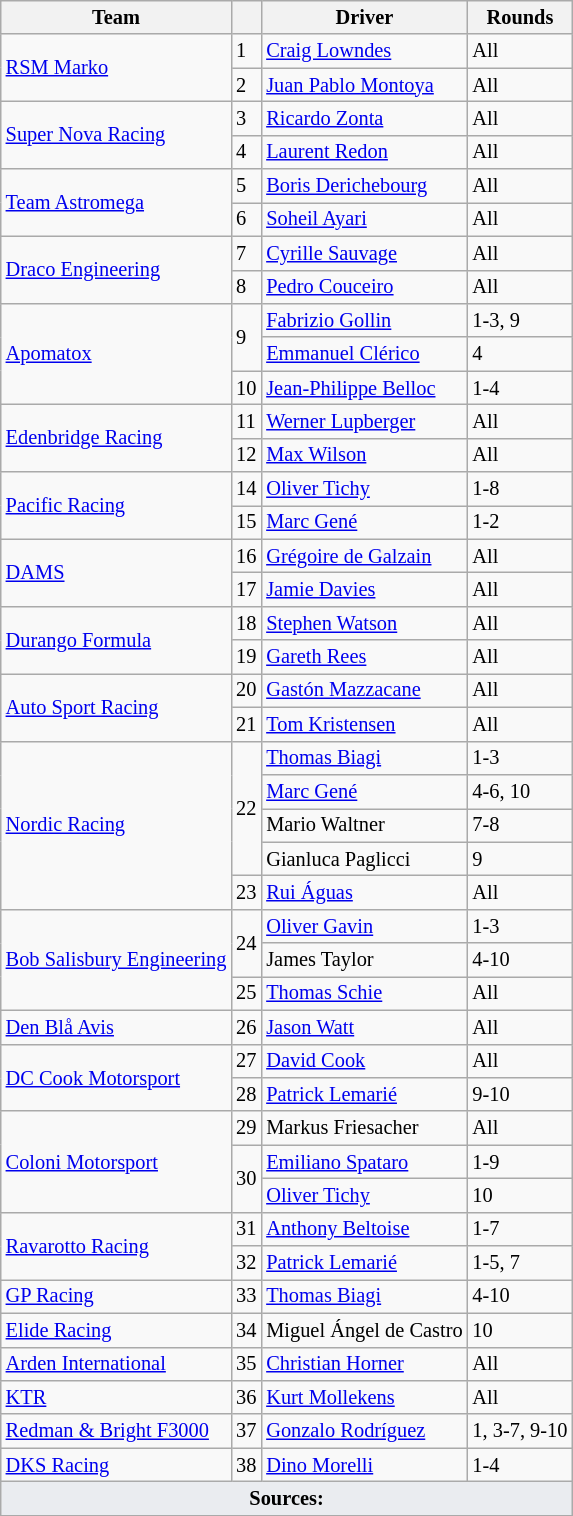<table class="wikitable" style="font-size:85%">
<tr>
<th>Team</th>
<th></th>
<th>Driver</th>
<th>Rounds</th>
</tr>
<tr>
<td rowspan=2> <a href='#'>RSM Marko</a></td>
<td>1</td>
<td> <a href='#'>Craig Lowndes</a></td>
<td>All</td>
</tr>
<tr>
<td>2</td>
<td> <a href='#'>Juan Pablo Montoya</a></td>
<td>All</td>
</tr>
<tr>
<td rowspan=2> <a href='#'>Super Nova Racing</a></td>
<td>3</td>
<td> <a href='#'>Ricardo Zonta</a></td>
<td>All</td>
</tr>
<tr>
<td>4</td>
<td> <a href='#'>Laurent Redon</a></td>
<td>All</td>
</tr>
<tr>
<td rowspan=2> <a href='#'>Team Astromega</a></td>
<td>5</td>
<td> <a href='#'>Boris Derichebourg</a></td>
<td>All</td>
</tr>
<tr>
<td>6</td>
<td> <a href='#'>Soheil Ayari</a></td>
<td>All</td>
</tr>
<tr>
<td rowspan=2> <a href='#'>Draco Engineering</a></td>
<td>7</td>
<td> <a href='#'>Cyrille Sauvage</a></td>
<td>All</td>
</tr>
<tr>
<td>8</td>
<td> <a href='#'>Pedro Couceiro</a></td>
<td>All</td>
</tr>
<tr>
<td rowspan=3> <a href='#'>Apomatox</a></td>
<td rowspan=2>9</td>
<td> <a href='#'>Fabrizio Gollin</a></td>
<td>1-3, 9</td>
</tr>
<tr>
<td> <a href='#'>Emmanuel Clérico</a></td>
<td>4</td>
</tr>
<tr>
<td>10</td>
<td> <a href='#'>Jean-Philippe Belloc</a></td>
<td>1-4</td>
</tr>
<tr>
<td rowspan=2> <a href='#'>Edenbridge Racing</a></td>
<td>11</td>
<td> <a href='#'>Werner Lupberger</a></td>
<td>All</td>
</tr>
<tr>
<td>12</td>
<td> <a href='#'>Max Wilson</a></td>
<td>All</td>
</tr>
<tr>
<td rowspan=2> <a href='#'>Pacific Racing</a></td>
<td>14</td>
<td> <a href='#'>Oliver Tichy</a></td>
<td>1-8</td>
</tr>
<tr>
<td>15</td>
<td> <a href='#'>Marc Gené</a></td>
<td>1-2</td>
</tr>
<tr>
<td rowspan=2> <a href='#'>DAMS</a></td>
<td>16</td>
<td> <a href='#'>Grégoire de Galzain</a></td>
<td>All</td>
</tr>
<tr>
<td>17</td>
<td> <a href='#'>Jamie Davies</a></td>
<td>All</td>
</tr>
<tr>
<td rowspan=2> <a href='#'>Durango Formula</a></td>
<td>18</td>
<td> <a href='#'>Stephen Watson</a></td>
<td>All</td>
</tr>
<tr>
<td>19</td>
<td> <a href='#'>Gareth Rees</a></td>
<td>All</td>
</tr>
<tr>
<td rowspan=2> <a href='#'>Auto Sport Racing</a></td>
<td>20</td>
<td> <a href='#'>Gastón Mazzacane</a></td>
<td>All</td>
</tr>
<tr>
<td>21</td>
<td> <a href='#'>Tom Kristensen</a></td>
<td>All</td>
</tr>
<tr>
<td rowspan=5> <a href='#'>Nordic Racing</a></td>
<td rowspan=4>22</td>
<td> <a href='#'>Thomas Biagi</a></td>
<td>1-3</td>
</tr>
<tr>
<td> <a href='#'>Marc Gené</a></td>
<td>4-6, 10</td>
</tr>
<tr>
<td> Mario Waltner</td>
<td>7-8</td>
</tr>
<tr>
<td> Gianluca Paglicci</td>
<td>9</td>
</tr>
<tr>
<td>23</td>
<td> <a href='#'>Rui Águas</a></td>
<td>All</td>
</tr>
<tr>
<td rowspan=3> <a href='#'>Bob Salisbury Engineering</a></td>
<td rowspan=2>24</td>
<td> <a href='#'>Oliver Gavin</a></td>
<td>1-3</td>
</tr>
<tr>
<td> James Taylor</td>
<td>4-10</td>
</tr>
<tr>
<td>25</td>
<td> <a href='#'>Thomas Schie</a></td>
<td>All</td>
</tr>
<tr>
<td> <a href='#'>Den Blå Avis</a></td>
<td>26</td>
<td> <a href='#'>Jason Watt</a></td>
<td>All</td>
</tr>
<tr>
<td rowspan=2> <a href='#'>DC Cook Motorsport</a></td>
<td>27</td>
<td> <a href='#'>David Cook</a></td>
<td>All</td>
</tr>
<tr>
<td>28</td>
<td> <a href='#'>Patrick Lemarié</a></td>
<td>9-10</td>
</tr>
<tr>
<td rowspan=3> <a href='#'>Coloni Motorsport</a></td>
<td>29</td>
<td> Markus Friesacher</td>
<td>All</td>
</tr>
<tr>
<td rowspan=2>30</td>
<td> <a href='#'>Emiliano Spataro</a></td>
<td>1-9</td>
</tr>
<tr>
<td> <a href='#'>Oliver Tichy</a></td>
<td>10</td>
</tr>
<tr>
<td rowspan=2> <a href='#'>Ravarotto Racing</a></td>
<td>31</td>
<td> <a href='#'>Anthony Beltoise</a></td>
<td>1-7</td>
</tr>
<tr>
<td>32</td>
<td> <a href='#'>Patrick Lemarié</a></td>
<td>1-5, 7</td>
</tr>
<tr>
<td> <a href='#'>GP Racing</a></td>
<td>33</td>
<td> <a href='#'>Thomas Biagi</a></td>
<td>4-10</td>
</tr>
<tr>
<td> <a href='#'>Elide Racing</a></td>
<td>34</td>
<td> Miguel Ángel de Castro</td>
<td>10</td>
</tr>
<tr>
<td> <a href='#'>Arden International</a></td>
<td>35</td>
<td> <a href='#'>Christian Horner</a></td>
<td>All</td>
</tr>
<tr>
<td> <a href='#'>KTR</a></td>
<td>36</td>
<td> <a href='#'>Kurt Mollekens</a></td>
<td>All</td>
</tr>
<tr>
<td> <a href='#'>Redman & Bright F3000</a></td>
<td>37</td>
<td> <a href='#'>Gonzalo Rodríguez</a></td>
<td>1, 3-7, 9-10</td>
</tr>
<tr>
<td> <a href='#'>DKS Racing</a></td>
<td>38</td>
<td> <a href='#'>Dino Morelli</a></td>
<td>1-4</td>
</tr>
<tr class="sortbottom">
<td colspan="4" style="background-color:#EAECF0;text-align:center"><strong>Sources:</strong></td>
</tr>
</table>
